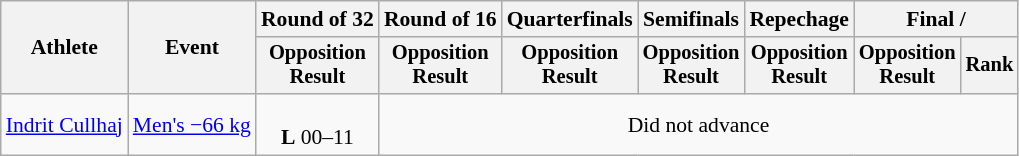<table class="wikitable" style="font-size:90%">
<tr>
<th rowspan="2">Athlete</th>
<th rowspan="2">Event</th>
<th>Round of 32</th>
<th>Round of 16</th>
<th>Quarterfinals</th>
<th>Semifinals</th>
<th>Repechage</th>
<th colspan=2>Final / </th>
</tr>
<tr style="font-size:95%">
<th>Opposition<br>Result</th>
<th>Opposition<br>Result</th>
<th>Opposition<br>Result</th>
<th>Opposition<br>Result</th>
<th>Opposition<br>Result</th>
<th>Opposition<br>Result</th>
<th>Rank</th>
</tr>
<tr align=center>
<td align=left><a href='#'>Indrit Cullhaj</a></td>
<td align=left><a href='#'>Men's −66 kg</a></td>
<td><br><strong>L</strong> 00–11</td>
<td colspan=6>Did not advance</td>
</tr>
</table>
